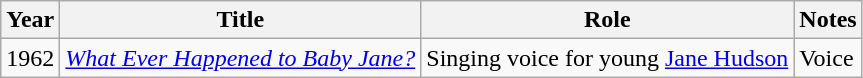<table class="wikitable">
<tr>
<th>Year</th>
<th>Title</th>
<th>Role</th>
<th>Notes</th>
</tr>
<tr>
<td>1962</td>
<td><em><a href='#'>What Ever Happened to Baby Jane?</a></em></td>
<td>Singing voice for young <a href='#'>Jane Hudson</a></td>
<td>Voice</td>
</tr>
</table>
